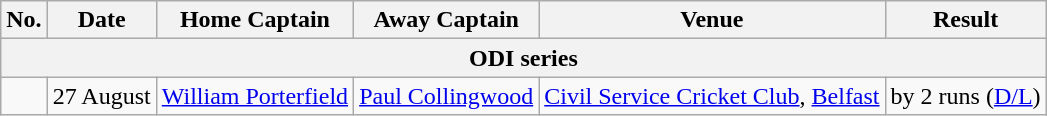<table class="wikitable">
<tr>
<th>No.</th>
<th>Date</th>
<th>Home Captain</th>
<th>Away Captain</th>
<th>Venue</th>
<th>Result</th>
</tr>
<tr>
<th colspan="9">ODI series</th>
</tr>
<tr>
<td></td>
<td>27 August</td>
<td><a href='#'>William Porterfield</a></td>
<td><a href='#'>Paul Collingwood</a></td>
<td><a href='#'>Civil Service Cricket Club</a>, <a href='#'>Belfast</a></td>
<td> by 2 runs (<a href='#'>D/L</a>)</td>
</tr>
</table>
